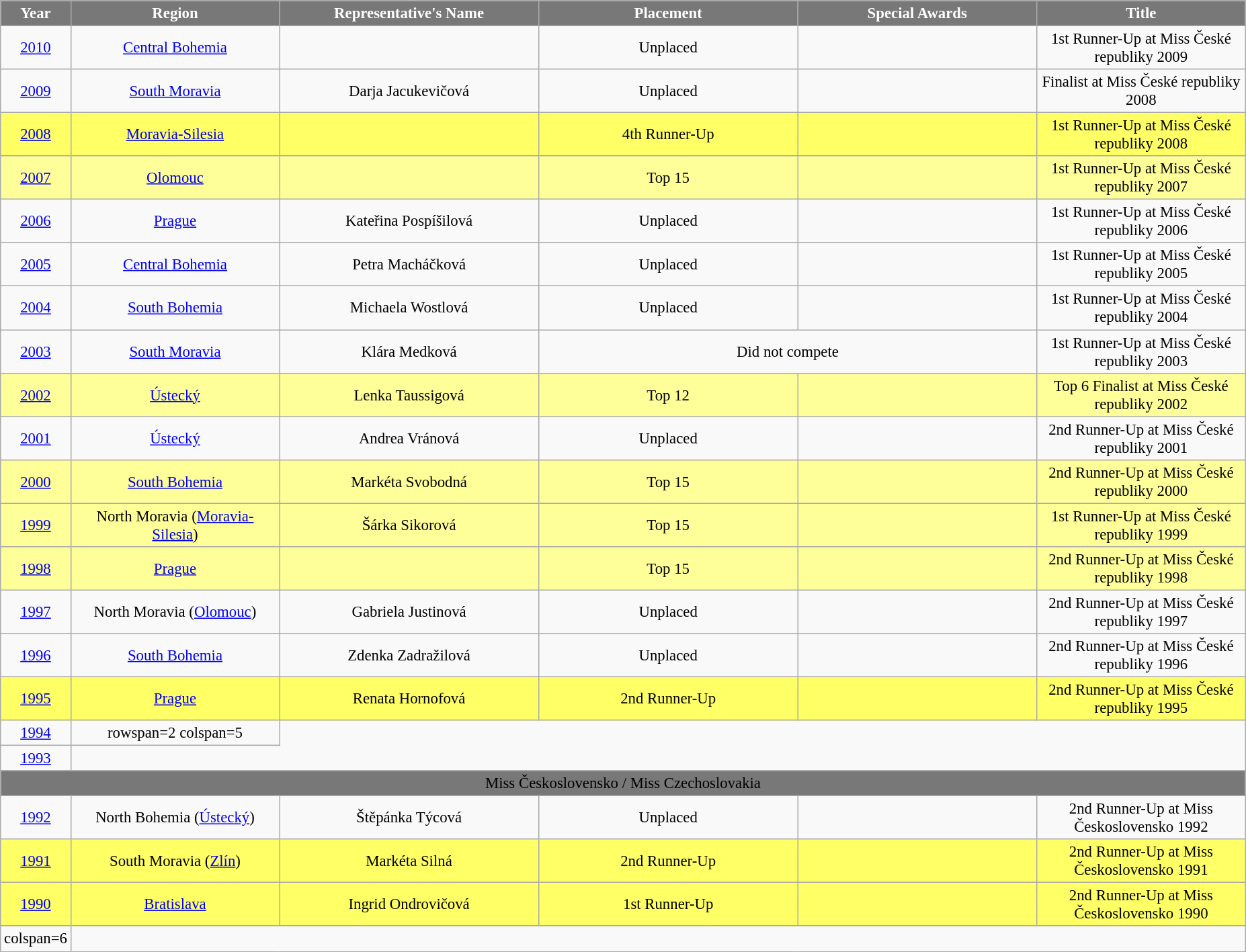<table class="wikitable sortable" style="font-size: 95%; text-align:center">
<tr>
<th width="60" style="background-color:#787878;color:#FFFFFF;">Year</th>
<th width="200" style="background-color:#787878;color:#FFFFFF;">Region</th>
<th width="250" style="background-color:#787878;color:#FFFFFF;">Representative's Name</th>
<th width="250" style="background-color:#787878;color:#FFFFFF;">Placement</th>
<th width="230" style="background-color:#787878;color:#FFFFFF;">Special Awards</th>
<th width="200" style="background-color:#787878;color:#FFFFFF;">Title</th>
</tr>
<tr>
<td><a href='#'>2010</a></td>
<td><a href='#'>Central Bohemia</a></td>
<td></td>
<td>Unplaced</td>
<td></td>
<td>1st Runner-Up at Miss České republiky 2009</td>
</tr>
<tr>
<td><a href='#'>2009</a></td>
<td><a href='#'>South Moravia</a></td>
<td>Darja Jacukevičová</td>
<td>Unplaced</td>
<td></td>
<td>Finalist at Miss České republiky 2008</td>
</tr>
<tr style="background-color:#FFFF66;">
<td><a href='#'>2008</a></td>
<td><a href='#'>Moravia-Silesia</a></td>
<td></td>
<td>4th Runner-Up</td>
<td></td>
<td>1st Runner-Up at Miss České republiky 2008</td>
</tr>
<tr style="background-color:#FFFF99;">
<td><a href='#'>2007</a></td>
<td><a href='#'>Olomouc</a></td>
<td></td>
<td>Top 15</td>
<td></td>
<td>1st Runner-Up at Miss České republiky 2007</td>
</tr>
<tr>
<td><a href='#'>2006</a></td>
<td><a href='#'>Prague</a></td>
<td>Kateřina Pospíšilová</td>
<td>Unplaced</td>
<td></td>
<td>1st Runner-Up at Miss České republiky 2006</td>
</tr>
<tr>
<td><a href='#'>2005</a></td>
<td><a href='#'>Central Bohemia</a></td>
<td>Petra Macháčková</td>
<td>Unplaced</td>
<td></td>
<td>1st Runner-Up at Miss České republiky 2005</td>
</tr>
<tr>
<td><a href='#'>2004</a></td>
<td><a href='#'>South Bohemia</a></td>
<td>Michaela Wostlová</td>
<td>Unplaced</td>
<td></td>
<td>1st Runner-Up at Miss České republiky 2004</td>
</tr>
<tr>
<td><a href='#'>2003</a></td>
<td><a href='#'>South Moravia</a></td>
<td>Klára Medková</td>
<td colspan=2 align=center>Did not compete</td>
<td>1st Runner-Up at Miss České republiky 2003</td>
</tr>
<tr style="background-color:#FFFF99;">
<td><a href='#'>2002</a></td>
<td><a href='#'>Ústecký</a></td>
<td>Lenka Taussigová</td>
<td>Top 12</td>
<td></td>
<td>Top 6 Finalist at Miss České republiky 2002</td>
</tr>
<tr>
<td><a href='#'>2001</a></td>
<td><a href='#'>Ústecký</a></td>
<td>Andrea Vránová</td>
<td>Unplaced</td>
<td></td>
<td>2nd Runner-Up at Miss České republiky 2001</td>
</tr>
<tr style="background-color:#FFFF99;">
<td><a href='#'>2000</a></td>
<td><a href='#'>South Bohemia</a></td>
<td>Markéta Svobodná</td>
<td>Top 15</td>
<td></td>
<td>2nd Runner-Up at Miss České republiky 2000</td>
</tr>
<tr style="background-color:#FFFF99;">
<td><a href='#'>1999</a></td>
<td>North Moravia (<a href='#'>Moravia-Silesia</a>)</td>
<td>Šárka Sikorová</td>
<td>Top 15</td>
<td></td>
<td>1st Runner-Up at Miss České republiky 1999</td>
</tr>
<tr style="background-color:#FFFF99;">
<td><a href='#'>1998</a></td>
<td><a href='#'>Prague</a></td>
<td></td>
<td>Top 15</td>
<td></td>
<td>2nd Runner-Up at Miss České republiky 1998</td>
</tr>
<tr>
<td><a href='#'>1997</a></td>
<td>North Moravia (<a href='#'>Olomouc</a>)</td>
<td>Gabriela Justinová</td>
<td>Unplaced</td>
<td></td>
<td>2nd Runner-Up at Miss České republiky 1997</td>
</tr>
<tr>
<td><a href='#'>1996</a></td>
<td><a href='#'>South Bohemia</a></td>
<td>Zdenka Zadražilová</td>
<td>Unplaced</td>
<td></td>
<td>2nd Runner-Up at Miss České republiky 1996</td>
</tr>
<tr style="background-color:#FFFF66;">
<td><a href='#'>1995</a></td>
<td><a href='#'>Prague</a></td>
<td>Renata Hornofová</td>
<td>2nd Runner-Up</td>
<td></td>
<td>2nd Runner-Up at Miss České republiky 1995</td>
</tr>
<tr>
<td><a href='#'>1994</a></td>
<td>rowspan=2 colspan=5 </td>
</tr>
<tr>
<td><a href='#'>1993</a></td>
</tr>
<tr bgcolor="#787878" align="center">
<td colspan="6"><span>Miss Československo / Miss Czechoslovakia</span></td>
</tr>
<tr>
<td><a href='#'>1992</a></td>
<td>North Bohemia (<a href='#'>Ústecký</a>)</td>
<td>Štěpánka Týcová</td>
<td>Unplaced</td>
<td></td>
<td>2nd Runner-Up at Miss Československo 1992</td>
</tr>
<tr style="background-color:#FFFF66;">
<td><a href='#'>1991</a></td>
<td>South Moravia (<a href='#'>Zlín</a>)</td>
<td>Markéta Silná</td>
<td>2nd Runner-Up</td>
<td></td>
<td>2nd Runner-Up at Miss Československo 1991</td>
</tr>
<tr style="background-color:#FFFF66;">
<td><a href='#'>1990</a></td>
<td><a href='#'>Bratislava</a></td>
<td>Ingrid Ondrovičová</td>
<td>1st Runner-Up</td>
<td></td>
<td>2nd Runner-Up at Miss Československo 1990</td>
</tr>
<tr>
<td>colspan=6 </td>
</tr>
</table>
